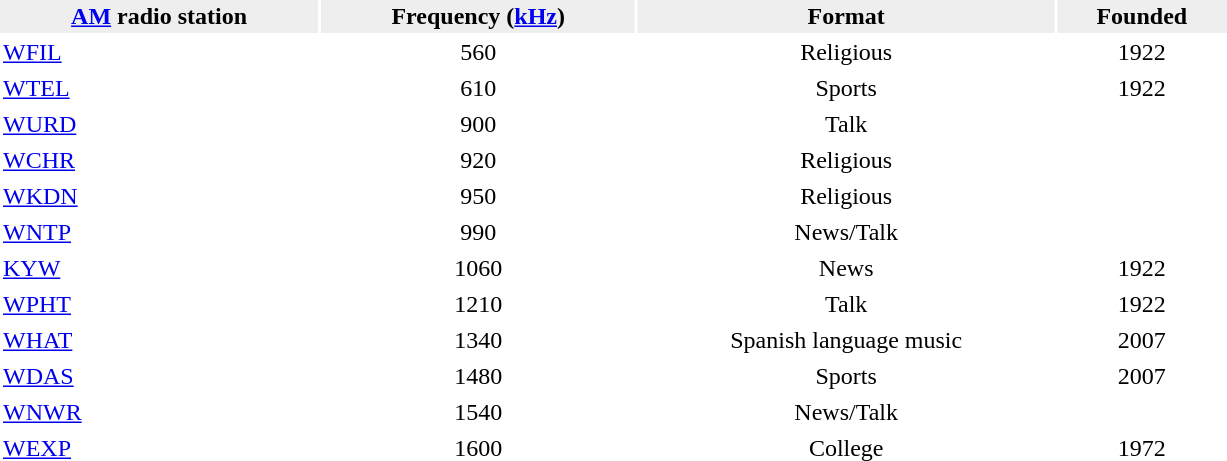<table border=0 cellpadding=2 cellspacing=2 width=65%>
<tr bgcolor=#EEEEEE>
<th><a href='#'>AM</a> radio station</th>
<th>Frequency (<a href='#'>kHz</a>)</th>
<th>Format</th>
<th>Founded</th>
</tr>
<tr>
<td><a href='#'>WFIL</a></td>
<td align=center>560</td>
<td align=center>Religious</td>
<td align=center>1922</td>
</tr>
<tr>
<td><a href='#'>WTEL</a></td>
<td align=center>610</td>
<td align=center>Sports</td>
<td align=center>1922</td>
</tr>
<tr>
<td><a href='#'>WURD</a></td>
<td align=center>900</td>
<td align=center>Talk</td>
<td align=center></td>
</tr>
<tr>
<td><a href='#'>WCHR</a></td>
<td align=center>920</td>
<td align=center>Religious</td>
<td align=center></td>
</tr>
<tr>
<td><a href='#'>WKDN</a></td>
<td align=center>950</td>
<td align=center>Religious</td>
<td align=center></td>
</tr>
<tr>
<td><a href='#'>WNTP</a></td>
<td align=center>990</td>
<td align=center>News/Talk</td>
<td align=center></td>
</tr>
<tr>
<td><a href='#'>KYW</a></td>
<td align=center>1060</td>
<td align=center>News</td>
<td align=center>1922</td>
</tr>
<tr l>
<td><a href='#'>WPHT</a></td>
<td align=center>1210</td>
<td align=center>Talk</td>
<td align=center>1922</td>
</tr>
<tr>
<td><a href='#'>WHAT</a></td>
<td align=center>1340</td>
<td align=center>Spanish language music</td>
<td align=center>2007</td>
</tr>
<tr>
<td><a href='#'>WDAS</a></td>
<td align=center>1480</td>
<td align=center>Sports</td>
<td align=center>2007</td>
</tr>
<tr>
<td><a href='#'>WNWR</a></td>
<td align=center>1540</td>
<td align=center>News/Talk</td>
<td align=center></td>
</tr>
<tr>
<td><a href='#'>WEXP</a></td>
<td align=center>1600</td>
<td align=center>College</td>
<td align=center>1972</td>
</tr>
</table>
